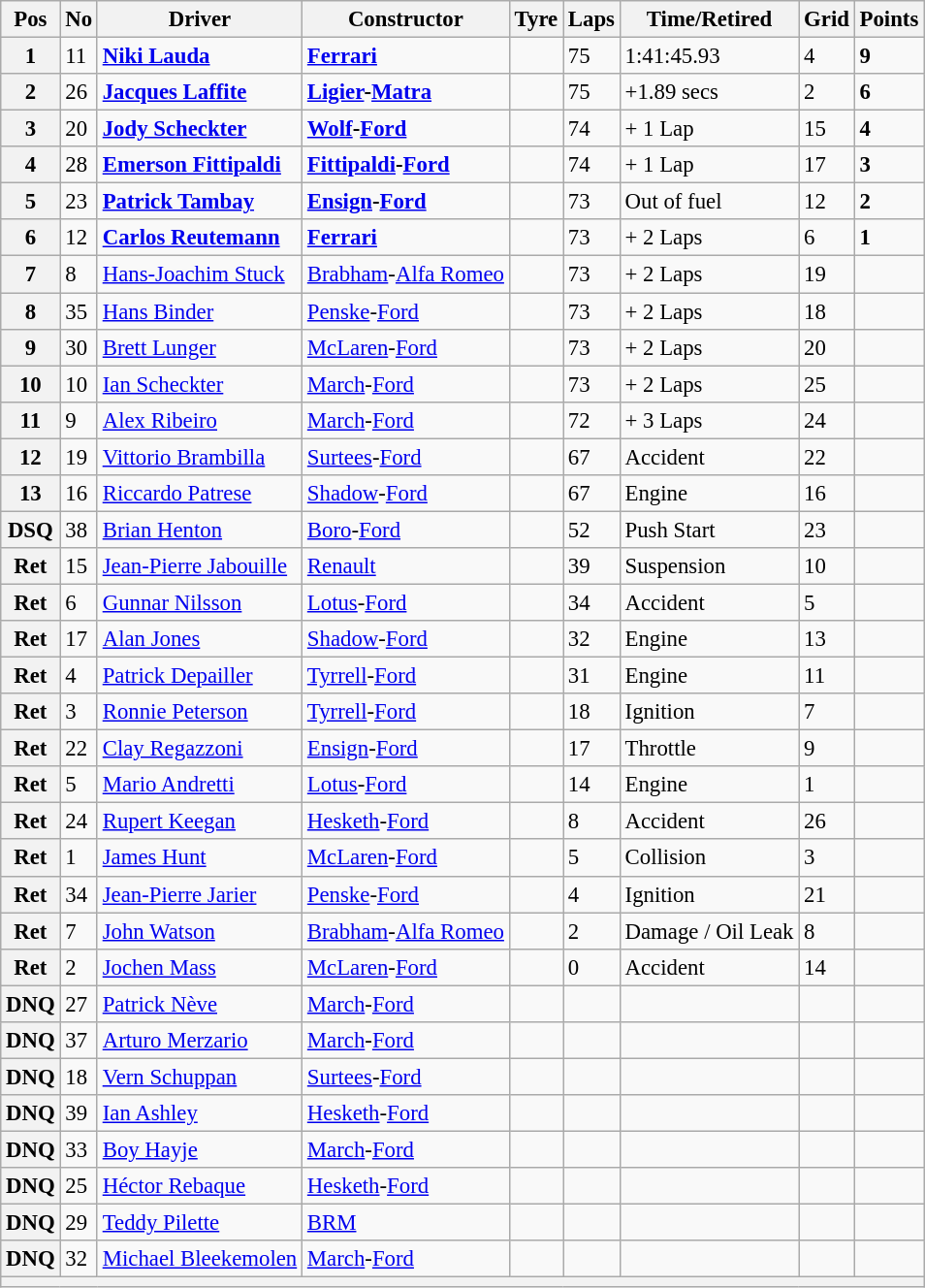<table class="wikitable" style="font-size: 95%;">
<tr>
<th>Pos</th>
<th>No</th>
<th>Driver</th>
<th>Constructor</th>
<th>Tyre</th>
<th>Laps</th>
<th>Time/Retired</th>
<th>Grid</th>
<th>Points</th>
</tr>
<tr>
<th>1</th>
<td>11</td>
<td> <strong><a href='#'>Niki Lauda</a></strong></td>
<td><strong><a href='#'>Ferrari</a></strong></td>
<td></td>
<td>75</td>
<td>1:41:45.93</td>
<td>4</td>
<td><strong>9</strong></td>
</tr>
<tr>
<th>2</th>
<td>26</td>
<td> <strong><a href='#'>Jacques Laffite</a></strong></td>
<td><strong><a href='#'>Ligier</a>-<a href='#'>Matra</a></strong></td>
<td></td>
<td>75</td>
<td>+1.89 secs</td>
<td>2</td>
<td><strong>6</strong></td>
</tr>
<tr>
<th>3</th>
<td>20</td>
<td> <strong><a href='#'>Jody Scheckter</a></strong></td>
<td><strong><a href='#'>Wolf</a>-<a href='#'>Ford</a></strong></td>
<td></td>
<td>74</td>
<td>+ 1 Lap</td>
<td>15</td>
<td><strong>4</strong></td>
</tr>
<tr>
<th>4</th>
<td>28</td>
<td> <strong><a href='#'>Emerson Fittipaldi</a></strong></td>
<td><strong><a href='#'>Fittipaldi</a>-<a href='#'>Ford</a></strong></td>
<td></td>
<td>74</td>
<td>+ 1 Lap</td>
<td>17</td>
<td><strong>3</strong></td>
</tr>
<tr>
<th>5</th>
<td>23</td>
<td> <strong><a href='#'>Patrick Tambay</a></strong></td>
<td><strong><a href='#'>Ensign</a>-<a href='#'>Ford</a></strong></td>
<td></td>
<td>73</td>
<td>Out of fuel</td>
<td>12</td>
<td><strong>2</strong></td>
</tr>
<tr>
<th>6</th>
<td>12</td>
<td> <strong><a href='#'>Carlos Reutemann</a></strong></td>
<td><strong><a href='#'>Ferrari</a></strong></td>
<td></td>
<td>73</td>
<td>+ 2 Laps</td>
<td>6</td>
<td><strong>1</strong></td>
</tr>
<tr>
<th>7</th>
<td>8</td>
<td> <a href='#'>Hans-Joachim Stuck</a></td>
<td><a href='#'>Brabham</a>-<a href='#'>Alfa Romeo</a></td>
<td></td>
<td>73</td>
<td>+ 2 Laps</td>
<td>19</td>
<td> </td>
</tr>
<tr>
<th>8</th>
<td>35</td>
<td> <a href='#'>Hans Binder</a></td>
<td><a href='#'>Penske</a>-<a href='#'>Ford</a></td>
<td></td>
<td>73</td>
<td>+ 2 Laps</td>
<td>18</td>
<td> </td>
</tr>
<tr>
<th>9</th>
<td>30</td>
<td> <a href='#'>Brett Lunger</a></td>
<td><a href='#'>McLaren</a>-<a href='#'>Ford</a></td>
<td></td>
<td>73</td>
<td>+ 2 Laps</td>
<td>20</td>
<td> </td>
</tr>
<tr>
<th>10</th>
<td>10</td>
<td> <a href='#'>Ian Scheckter</a></td>
<td><a href='#'>March</a>-<a href='#'>Ford</a></td>
<td></td>
<td>73</td>
<td>+ 2 Laps</td>
<td>25</td>
<td> </td>
</tr>
<tr>
<th>11</th>
<td>9</td>
<td> <a href='#'>Alex Ribeiro</a></td>
<td><a href='#'>March</a>-<a href='#'>Ford</a></td>
<td></td>
<td>72</td>
<td>+ 3 Laps</td>
<td>24</td>
<td> </td>
</tr>
<tr>
<th>12</th>
<td>19</td>
<td> <a href='#'>Vittorio Brambilla</a></td>
<td><a href='#'>Surtees</a>-<a href='#'>Ford</a></td>
<td></td>
<td>67</td>
<td>Accident</td>
<td>22</td>
<td> </td>
</tr>
<tr>
<th>13</th>
<td>16</td>
<td> <a href='#'>Riccardo Patrese</a></td>
<td><a href='#'>Shadow</a>-<a href='#'>Ford</a></td>
<td></td>
<td>67</td>
<td>Engine</td>
<td>16</td>
<td> </td>
</tr>
<tr>
<th>DSQ</th>
<td>38</td>
<td> <a href='#'>Brian Henton</a></td>
<td><a href='#'>Boro</a>-<a href='#'>Ford</a></td>
<td></td>
<td>52</td>
<td>Push Start</td>
<td>23</td>
<td> </td>
</tr>
<tr>
<th>Ret</th>
<td>15</td>
<td> <a href='#'>Jean-Pierre Jabouille</a></td>
<td><a href='#'>Renault</a></td>
<td></td>
<td>39</td>
<td>Suspension</td>
<td>10</td>
<td> </td>
</tr>
<tr>
<th>Ret</th>
<td>6</td>
<td> <a href='#'>Gunnar Nilsson</a></td>
<td><a href='#'>Lotus</a>-<a href='#'>Ford</a></td>
<td></td>
<td>34</td>
<td>Accident</td>
<td>5</td>
<td> </td>
</tr>
<tr>
<th>Ret</th>
<td>17</td>
<td> <a href='#'>Alan Jones</a></td>
<td><a href='#'>Shadow</a>-<a href='#'>Ford</a></td>
<td></td>
<td>32</td>
<td>Engine</td>
<td>13</td>
<td> </td>
</tr>
<tr>
<th>Ret</th>
<td>4</td>
<td> <a href='#'>Patrick Depailler</a></td>
<td><a href='#'>Tyrrell</a>-<a href='#'>Ford</a></td>
<td></td>
<td>31</td>
<td>Engine</td>
<td>11</td>
<td> </td>
</tr>
<tr>
<th>Ret</th>
<td>3</td>
<td> <a href='#'>Ronnie Peterson</a></td>
<td><a href='#'>Tyrrell</a>-<a href='#'>Ford</a></td>
<td></td>
<td>18</td>
<td>Ignition</td>
<td>7</td>
<td> </td>
</tr>
<tr>
<th>Ret</th>
<td>22</td>
<td> <a href='#'>Clay Regazzoni</a></td>
<td><a href='#'>Ensign</a>-<a href='#'>Ford</a></td>
<td></td>
<td>17</td>
<td>Throttle</td>
<td>9</td>
<td> </td>
</tr>
<tr>
<th>Ret</th>
<td>5</td>
<td> <a href='#'>Mario Andretti</a></td>
<td><a href='#'>Lotus</a>-<a href='#'>Ford</a></td>
<td></td>
<td>14</td>
<td>Engine</td>
<td>1</td>
<td> </td>
</tr>
<tr>
<th>Ret</th>
<td>24</td>
<td> <a href='#'>Rupert Keegan</a></td>
<td><a href='#'>Hesketh</a>-<a href='#'>Ford</a></td>
<td></td>
<td>8</td>
<td>Accident</td>
<td>26</td>
<td> </td>
</tr>
<tr>
<th>Ret</th>
<td>1</td>
<td> <a href='#'>James Hunt</a></td>
<td><a href='#'>McLaren</a>-<a href='#'>Ford</a></td>
<td></td>
<td>5</td>
<td>Collision</td>
<td>3</td>
<td> </td>
</tr>
<tr>
<th>Ret</th>
<td>34</td>
<td> <a href='#'>Jean-Pierre Jarier</a></td>
<td><a href='#'>Penske</a>-<a href='#'>Ford</a></td>
<td></td>
<td>4</td>
<td>Ignition</td>
<td>21</td>
<td> </td>
</tr>
<tr>
<th>Ret</th>
<td>7</td>
<td> <a href='#'>John Watson</a></td>
<td><a href='#'>Brabham</a>-<a href='#'>Alfa Romeo</a></td>
<td></td>
<td>2</td>
<td>Damage / Oil Leak</td>
<td>8</td>
<td> </td>
</tr>
<tr>
<th>Ret</th>
<td>2</td>
<td> <a href='#'>Jochen Mass</a></td>
<td><a href='#'>McLaren</a>-<a href='#'>Ford</a></td>
<td></td>
<td>0</td>
<td>Accident</td>
<td>14</td>
<td> </td>
</tr>
<tr>
<th>DNQ</th>
<td>27</td>
<td> <a href='#'>Patrick Nève</a></td>
<td><a href='#'>March</a>-<a href='#'>Ford</a></td>
<td></td>
<td> </td>
<td> </td>
<td> </td>
<td> </td>
</tr>
<tr>
<th>DNQ</th>
<td>37</td>
<td> <a href='#'>Arturo Merzario</a></td>
<td><a href='#'>March</a>-<a href='#'>Ford</a></td>
<td></td>
<td> </td>
<td> </td>
<td> </td>
<td> </td>
</tr>
<tr>
<th>DNQ</th>
<td>18</td>
<td> <a href='#'>Vern Schuppan</a></td>
<td><a href='#'>Surtees</a>-<a href='#'>Ford</a></td>
<td></td>
<td> </td>
<td> </td>
<td> </td>
<td> </td>
</tr>
<tr>
<th>DNQ</th>
<td>39</td>
<td> <a href='#'>Ian Ashley</a></td>
<td><a href='#'>Hesketh</a>-<a href='#'>Ford</a></td>
<td></td>
<td> </td>
<td> </td>
<td> </td>
<td> </td>
</tr>
<tr>
<th>DNQ</th>
<td>33</td>
<td> <a href='#'>Boy Hayje</a></td>
<td><a href='#'>March</a>-<a href='#'>Ford</a></td>
<td></td>
<td> </td>
<td> </td>
<td> </td>
<td> </td>
</tr>
<tr>
<th>DNQ</th>
<td>25</td>
<td> <a href='#'>Héctor Rebaque</a></td>
<td><a href='#'>Hesketh</a>-<a href='#'>Ford</a></td>
<td></td>
<td> </td>
<td> </td>
<td> </td>
<td> </td>
</tr>
<tr>
<th>DNQ</th>
<td>29</td>
<td> <a href='#'>Teddy Pilette</a></td>
<td><a href='#'>BRM</a></td>
<td></td>
<td> </td>
<td> </td>
<td> </td>
<td> </td>
</tr>
<tr>
<th>DNQ</th>
<td>32</td>
<td> <a href='#'>Michael Bleekemolen</a></td>
<td><a href='#'>March</a>-<a href='#'>Ford</a></td>
<td></td>
<td> </td>
<td> </td>
<td> </td>
<td> </td>
</tr>
<tr>
<th colspan="9"></th>
</tr>
</table>
